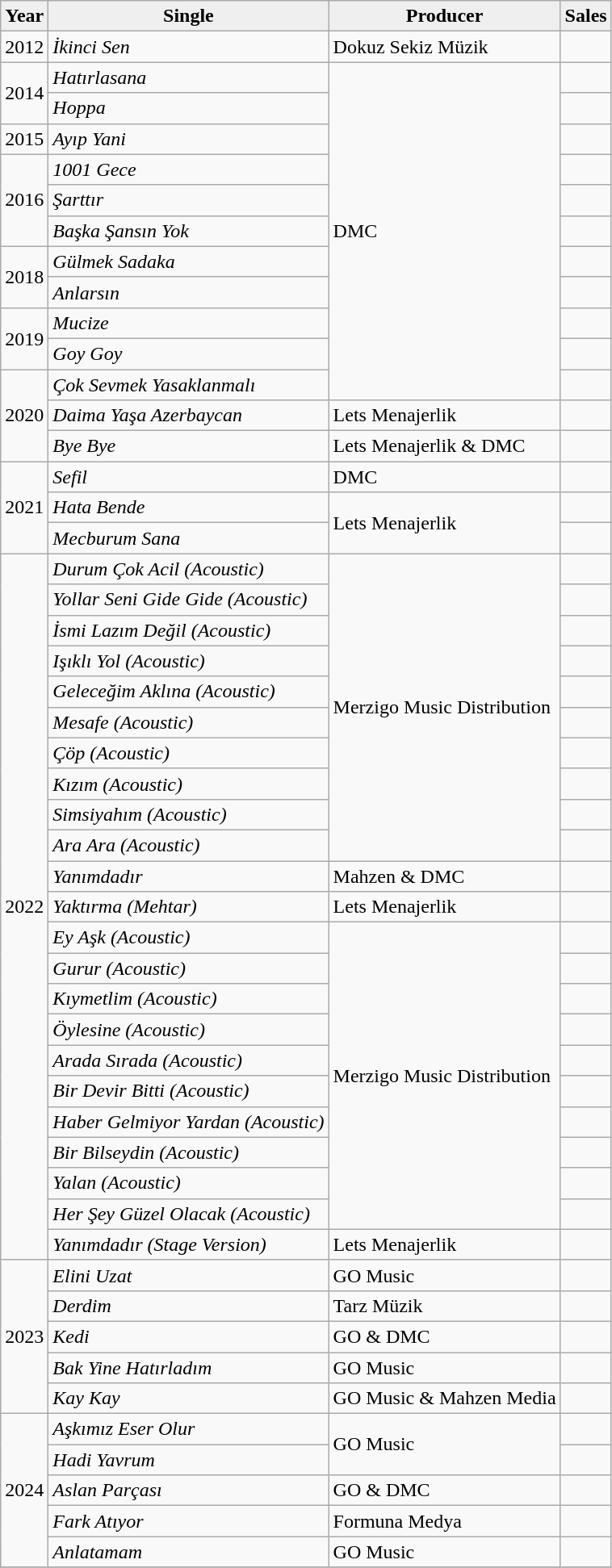<table class="wikitable">
<tr>
<th style="background:#efefef;">Year</th>
<th style="background:#efefef;">Single</th>
<th style="background:#efefef;">Producer</th>
<th style="background:#efefef;">Sales</th>
</tr>
<tr>
<td>2012</td>
<td><em>İkinci Sen</em></td>
<td>Dokuz Sekiz Müzik</td>
<td></td>
</tr>
<tr>
<td rowspan="2">2014</td>
<td><em>Hatırlasana</em></td>
<td rowspan="11">DMC</td>
<td></td>
</tr>
<tr>
<td><em>Hoppa</em></td>
<td></td>
</tr>
<tr>
<td>2015</td>
<td><em>Ayıp Yani</em></td>
<td></td>
</tr>
<tr>
<td rowspan="3">2016</td>
<td><em>1001 Gece</em></td>
<td></td>
</tr>
<tr>
<td><em>Şarttır</em></td>
<td></td>
</tr>
<tr>
<td><em>Başka Şansın Yok</em></td>
<td></td>
</tr>
<tr>
<td rowspan="2">2018</td>
<td><em>Gülmek Sadaka</em></td>
<td></td>
</tr>
<tr>
<td><em>Anlarsın</em></td>
<td></td>
</tr>
<tr>
<td rowspan="2">2019</td>
<td><em>Mucize</em></td>
<td></td>
</tr>
<tr>
<td><em>Goy Goy</em></td>
<td></td>
</tr>
<tr>
<td rowspan="3">2020</td>
<td><em>Çok Sevmek Yasaklanmalı</em></td>
<td></td>
</tr>
<tr>
<td><em>Daima Yaşa Azerbaycan</em></td>
<td>Lets Menajerlik</td>
<td></td>
</tr>
<tr>
<td><em>Bye Bye</em></td>
<td>Lets Menajerlik & DMC</td>
<td></td>
</tr>
<tr>
<td rowspan="3">2021</td>
<td><em>Sefil</em></td>
<td>DMC</td>
<td></td>
</tr>
<tr>
<td><em>Hata Bende</em></td>
<td rowspan="2">Lets Menajerlik</td>
<td></td>
</tr>
<tr>
<td><em>Mecburum Sana</em></td>
<td></td>
</tr>
<tr>
<td rowspan="23">2022</td>
<td><em>Durum Çok Acil (Acoustic)</em></td>
<td rowspan="10">Merzigo Music Distribution</td>
<td></td>
</tr>
<tr>
<td><em>Yollar Seni Gide Gide (Acoustic)</em></td>
<td></td>
</tr>
<tr>
<td><em>İsmi Lazım Değil (Acoustic)</em></td>
<td></td>
</tr>
<tr>
<td><em>Işıklı Yol (Acoustic)</em></td>
<td></td>
</tr>
<tr>
<td><em>Geleceğim Aklına (Acoustic)</em></td>
<td></td>
</tr>
<tr>
<td><em>Mesafe (Acoustic)</em></td>
<td></td>
</tr>
<tr>
<td><em>Çöp (Acoustic)</em></td>
<td></td>
</tr>
<tr>
<td><em>Kızım (Acoustic)</em></td>
<td></td>
</tr>
<tr>
<td><em>Simsiyahım (Acoustic)</em></td>
<td></td>
</tr>
<tr>
<td><em>Ara Ara (Acoustic)</em></td>
<td></td>
</tr>
<tr>
<td><em>Yanımdadır</em></td>
<td>Mahzen & DMC</td>
<td></td>
</tr>
<tr>
<td><em>Yaktırma (Mehtar)</em></td>
<td>Lets Menajerlik</td>
<td></td>
</tr>
<tr>
<td><em>Ey Aşk (Acoustic)</em></td>
<td rowspan="10">Merzigo Music Distribution</td>
<td></td>
</tr>
<tr>
<td><em>Gurur (Acoustic)</em></td>
<td></td>
</tr>
<tr>
<td><em>Kıymetlim (Acoustic)</em></td>
<td></td>
</tr>
<tr>
<td><em>Öylesine (Acoustic)</em></td>
<td></td>
</tr>
<tr>
<td><em>Arada Sırada (Acoustic)</em></td>
<td></td>
</tr>
<tr>
<td><em>Bir Devir Bitti (Acoustic)</em></td>
<td></td>
</tr>
<tr>
<td><em>Haber Gelmiyor Yardan (Acoustic)</em></td>
<td></td>
</tr>
<tr>
<td><em>Bir Bilseydin (Acoustic)</em></td>
<td></td>
</tr>
<tr>
<td><em>Yalan (Acoustic)</em></td>
<td></td>
</tr>
<tr>
<td><em>Her Şey Güzel Olacak (Acoustic)</em></td>
<td></td>
</tr>
<tr>
<td><em>Yanımdadır (Stage Version)</em></td>
<td>Lets Menajerlik</td>
<td></td>
</tr>
<tr>
<td rowspan="5">2023</td>
<td><em>Elini Uzat</em></td>
<td rowspan="1">GO Music</td>
<td></td>
</tr>
<tr>
<td><em>Derdim</em></td>
<td rowspan="1">Tarz Müzik</td>
<td></td>
</tr>
<tr>
<td><em>Kedi</em></td>
<td rowspan="1">GO & DMC</td>
<td></td>
</tr>
<tr>
<td><em>Bak Yine Hatırladım</em></td>
<td rowspan="1">GO Music</td>
<td></td>
</tr>
<tr>
<td><em>Kay Kay</em></td>
<td rowspan="1">GO Music & Mahzen Media</td>
<td></td>
</tr>
<tr>
<td rowspan="5">2024</td>
<td><em>Aşkımız Eser Olur</em></td>
<td rowspan="2">GO Music</td>
<td></td>
</tr>
<tr>
<td><em>Hadi Yavrum</em></td>
<td></td>
</tr>
<tr>
<td><em>Aslan Parçası</em></td>
<td>GO & DMC</td>
<td></td>
</tr>
<tr>
<td><em>Fark Atıyor</em></td>
<td>Formuna Medya</td>
<td></td>
</tr>
<tr>
<td><em>Anlatamam</em></td>
<td>GO Music</td>
<td></td>
</tr>
<tr>
</tr>
</table>
